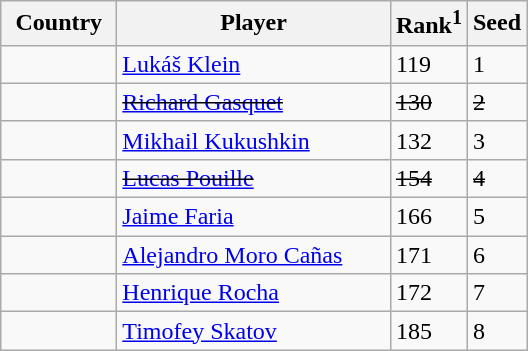<table class="sortable wikitable">
<tr>
<th width="70">Country</th>
<th width="175">Player</th>
<th>Rank<sup>1</sup></th>
<th>Seed</th>
</tr>
<tr>
<td></td>
<td><a href='#'>Lukáš Klein</a></td>
<td>119</td>
<td>1</td>
</tr>
<tr>
<td><s></s></td>
<td><s><a href='#'>Richard Gasquet</a></s></td>
<td><s>130</s></td>
<td><s>2</s></td>
</tr>
<tr>
<td></td>
<td><a href='#'>Mikhail Kukushkin</a></td>
<td>132</td>
<td>3</td>
</tr>
<tr>
<td><s></s></td>
<td><s><a href='#'>Lucas Pouille</a></s></td>
<td><s>154</s></td>
<td><s>4</s></td>
</tr>
<tr>
<td></td>
<td><a href='#'>Jaime Faria</a></td>
<td>166</td>
<td>5</td>
</tr>
<tr>
<td></td>
<td><a href='#'>Alejandro Moro Cañas</a></td>
<td>171</td>
<td>6</td>
</tr>
<tr>
<td></td>
<td><a href='#'>Henrique Rocha</a></td>
<td>172</td>
<td>7</td>
</tr>
<tr>
<td></td>
<td><a href='#'>Timofey Skatov</a></td>
<td>185</td>
<td>8</td>
</tr>
</table>
